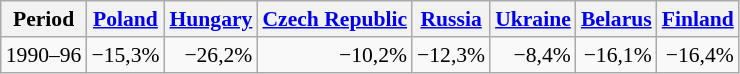<table class="wikitable" style="font-size:90%;">
<tr>
<th>Period</th>
<th><a href='#'>Poland</a></th>
<th><a href='#'>Hungary</a></th>
<th><a href='#'>Czech Republic</a></th>
<th><a href='#'>Russia</a></th>
<th><a href='#'>Ukraine</a></th>
<th><a href='#'>Belarus</a></th>
<th><a href='#'>Finland</a></th>
</tr>
<tr -->
<td align="center">1990–96</td>
<td align="right">−15,3%</td>
<td align="right">−26,2%</td>
<td align="right">−10,2%</td>
<td align="right">−12,3%</td>
<td align="right">−8,4%</td>
<td align="right">−16,1%</td>
<td align="right">−16,4%</td>
</tr>
</table>
